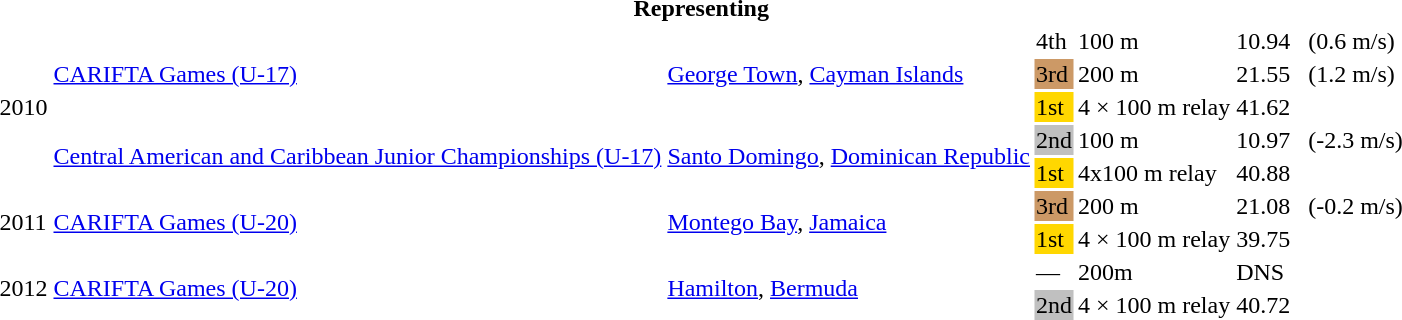<table>
<tr>
<th colspan="6">Representing </th>
</tr>
<tr>
<td rowspan=5>2010</td>
<td rowspan=3><a href='#'>CARIFTA Games (U-17)</a></td>
<td rowspan=3><a href='#'>George Town</a>, <a href='#'>Cayman Islands</a></td>
<td>4th</td>
<td>100 m</td>
<td>10.94   (0.6 m/s)</td>
</tr>
<tr>
<td bgcolor=cc9966>3rd</td>
<td>200 m</td>
<td>21.55    (1.2 m/s)</td>
</tr>
<tr>
<td bgcolor=gold>1st</td>
<td>4 × 100 m relay</td>
<td>41.62</td>
</tr>
<tr>
<td rowspan=2><a href='#'>Central American and Caribbean Junior Championships (U-17)</a></td>
<td rowspan=2><a href='#'>Santo Domingo</a>, <a href='#'>Dominican Republic</a></td>
<td bgcolor=silver>2nd</td>
<td>100 m</td>
<td>10.97   (-2.3 m/s)</td>
</tr>
<tr>
<td bgcolor=gold>1st</td>
<td>4x100 m relay</td>
<td>40.88</td>
</tr>
<tr>
<td rowspan=2>2011</td>
<td rowspan=2><a href='#'>CARIFTA Games (U-20)</a></td>
<td rowspan=2><a href='#'>Montego Bay</a>, <a href='#'>Jamaica</a></td>
<td bgcolor=cc9966>3rd</td>
<td>200 m</td>
<td>21.08   (-0.2 m/s)</td>
</tr>
<tr>
<td bgcolor=gold>1st</td>
<td>4 × 100 m relay</td>
<td>39.75</td>
</tr>
<tr>
<td rowspan=2>2012</td>
<td rowspan=2><a href='#'>CARIFTA Games (U-20)</a></td>
<td rowspan=2><a href='#'>Hamilton</a>, <a href='#'>Bermuda</a></td>
<td>—</td>
<td>200m</td>
<td>DNS</td>
</tr>
<tr>
<td bgcolor=silver>2nd</td>
<td>4 × 100 m relay</td>
<td>40.72</td>
</tr>
</table>
